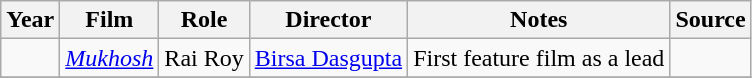<table class="wikitable sortable plainrowheaders">
<tr>
<th>Year</th>
<th>Film</th>
<th>Role</th>
<th>Director</th>
<th>Notes</th>
<th class="unsortable">Source</th>
</tr>
<tr>
<td></td>
<td><em><a href='#'>Mukhosh</a></em></td>
<td>Rai Roy</td>
<td><a href='#'>Birsa Dasgupta</a></td>
<td>First feature film as a lead</td>
<td></td>
</tr>
<tr>
</tr>
</table>
